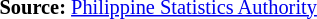<table style="font-size:85%;" '|>
<tr>
<td><br><p>
<strong>Source:</strong> <a href='#'>Philippine Statistics Authority</a>
</p></td>
</tr>
</table>
